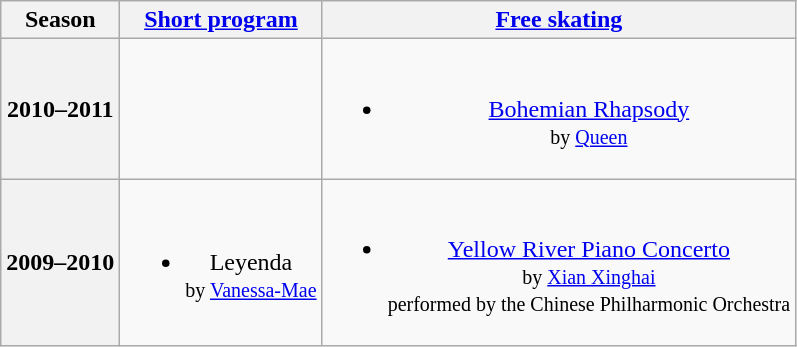<table class=wikitable style=text-align:center>
<tr>
<th>Season</th>
<th><a href='#'>Short program</a></th>
<th><a href='#'>Free skating</a></th>
</tr>
<tr>
<th>2010–2011</th>
<td></td>
<td><br><ul><li><a href='#'>Bohemian Rhapsody</a> <br> <small> by <a href='#'>Queen</a> </small></li></ul></td>
</tr>
<tr>
<th>2009–2010 <br> </th>
<td><br><ul><li>Leyenda <br> <small> by <a href='#'>Vanessa-Mae</a> </small></li></ul></td>
<td><br><ul><li><a href='#'>Yellow River Piano Concerto</a> <br> <small> by <a href='#'>Xian Xinghai</a> <br> performed by the Chinese Philharmonic Orchestra </small></li></ul></td>
</tr>
</table>
